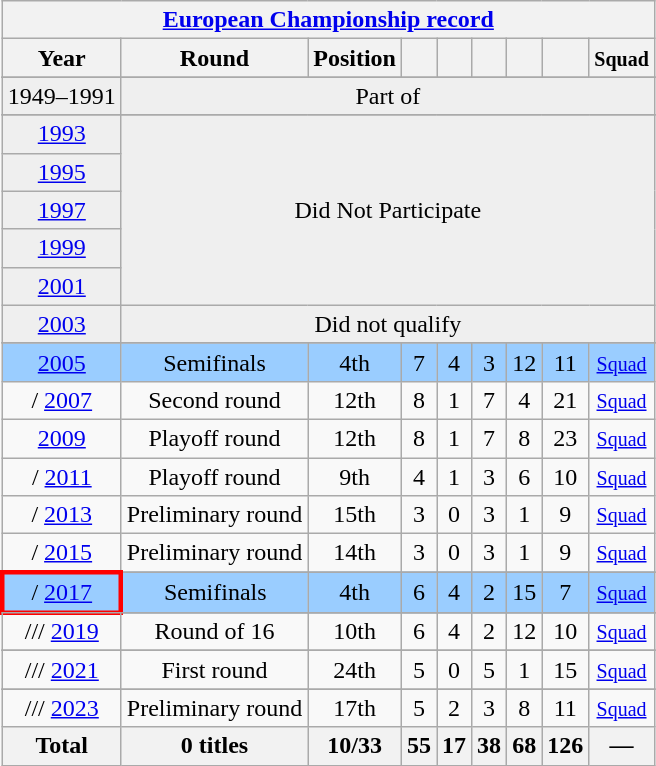<table class="wikitable" style="text-align: center;">
<tr>
<th colspan=10><a href='#'>European Championship record</a></th>
</tr>
<tr>
<th>Year</th>
<th>Round</th>
<th>Position</th>
<th></th>
<th></th>
<th></th>
<th></th>
<th></th>
<th><small>Squad</small></th>
</tr>
<tr>
</tr>
<tr bgcolor="efefef">
<td>1949–1991</td>
<td colspan=9>Part of </td>
</tr>
<tr>
</tr>
<tr bgcolor="efefef">
<td> <a href='#'>1993</a></td>
<td colspan=10 rowspan=5 align=center>Did Not Participate</td>
</tr>
<tr bgcolor="efefef">
<td> <a href='#'>1995</a></td>
</tr>
<tr bgcolor="efefef">
<td> <a href='#'>1997</a></td>
</tr>
<tr bgcolor="efefef">
<td> <a href='#'>1999</a></td>
</tr>
<tr bgcolor="efefef">
<td> <a href='#'>2001</a></td>
</tr>
<tr bgcolor="efefef">
<td> <a href='#'>2003</a></td>
<td colspan=8 rowspan=1 align=center>Did not qualify</td>
</tr>
<tr>
</tr>
<tr bgcolor="#9acdff">
<td> <a href='#'>2005</a></td>
<td>Semifinals</td>
<td>4th</td>
<td>7</td>
<td>4</td>
<td>3</td>
<td>12</td>
<td>11</td>
<td><small><a href='#'>Squad</a></small></td>
</tr>
<tr>
<td>/ <a href='#'>2007</a></td>
<td>Second round</td>
<td>12th</td>
<td>8</td>
<td>1</td>
<td>7</td>
<td>4</td>
<td>21</td>
<td><small><a href='#'>Squad</a></small></td>
</tr>
<tr>
<td> <a href='#'>2009</a></td>
<td>Playoff round</td>
<td>12th</td>
<td>8</td>
<td>1</td>
<td>7</td>
<td>8</td>
<td>23</td>
<td><small><a href='#'>Squad</a></small></td>
</tr>
<tr>
<td>/ <a href='#'>2011</a></td>
<td>Playoff round</td>
<td>9th</td>
<td>4</td>
<td>1</td>
<td>3</td>
<td>6</td>
<td>10</td>
<td><small><a href='#'>Squad</a></small></td>
</tr>
<tr>
<td>/ <a href='#'>2013</a></td>
<td>Preliminary round</td>
<td>15th</td>
<td>3</td>
<td>0</td>
<td>3</td>
<td>1</td>
<td>9</td>
<td><small><a href='#'>Squad</a></small></td>
</tr>
<tr>
<td>/ <a href='#'>2015</a></td>
<td>Preliminary round</td>
<td>14th</td>
<td>3</td>
<td>0</td>
<td>3</td>
<td>1</td>
<td>9</td>
<td><small><a href='#'>Squad</a></small></td>
</tr>
<tr>
</tr>
<tr bgcolor="#9acdff">
<td style="border: 3px solid red">/ <a href='#'>2017</a></td>
<td>Semifinals</td>
<td>4th</td>
<td>6</td>
<td>4</td>
<td>2</td>
<td>15</td>
<td>7</td>
<td><small><a href='#'>Squad</a></small></td>
</tr>
<tr>
</tr>
<tr bgcolor="efefef">
</tr>
<tr>
<td>/// <a href='#'>2019</a></td>
<td>Round of 16</td>
<td>10th</td>
<td>6</td>
<td>4</td>
<td>2</td>
<td>12</td>
<td>10</td>
<td><small><a href='#'>Squad</a></small></td>
</tr>
<tr bgcolor="efefef">
</tr>
<tr>
<td>/// <a href='#'>2021</a></td>
<td>First round</td>
<td>24th</td>
<td>5</td>
<td>0</td>
<td>5</td>
<td>1</td>
<td>15</td>
<td><small><a href='#'>Squad</a></small></td>
</tr>
<tr bgcolor="efefef">
</tr>
<tr>
<td>/// <a href='#'>2023</a></td>
<td>Preliminary round</td>
<td>17th</td>
<td>5</td>
<td>2</td>
<td>3</td>
<td>8</td>
<td>11</td>
<td><small><a href='#'>Squad</a></small></td>
</tr>
<tr>
<th>Total</th>
<th>0 titles</th>
<th>10/33</th>
<th>55</th>
<th>17</th>
<th>38</th>
<th>68</th>
<th>126</th>
<th>—</th>
</tr>
</table>
